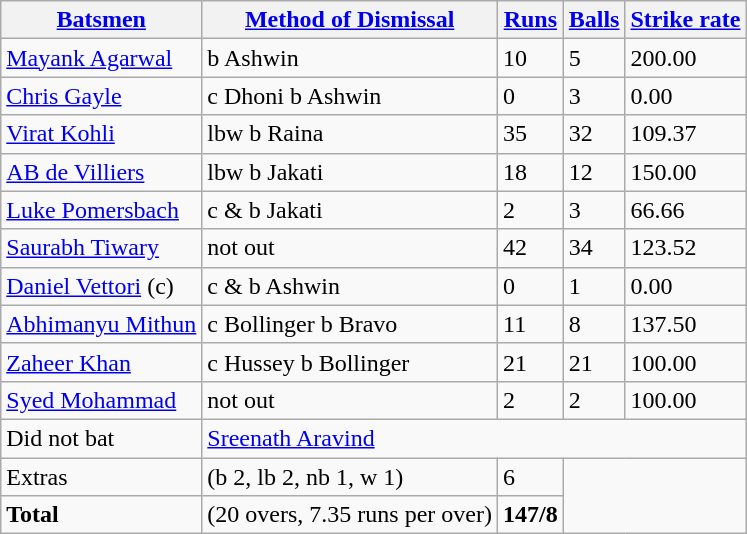<table class="wikitable">
<tr>
<th><a href='#'>Batsmen</a></th>
<th><a href='#'>Method of Dismissal</a></th>
<th><a href='#'>Runs</a></th>
<th><a href='#'>Balls</a></th>
<th><a href='#'>Strike rate</a></th>
</tr>
<tr>
<td><a href='#'>Mayank Agarwal</a></td>
<td>b Ashwin</td>
<td>10</td>
<td>5</td>
<td>200.00</td>
</tr>
<tr>
<td><a href='#'>Chris Gayle</a></td>
<td>c Dhoni b Ashwin</td>
<td>0</td>
<td>3</td>
<td>0.00</td>
</tr>
<tr>
<td><a href='#'>Virat Kohli</a></td>
<td>lbw b Raina</td>
<td>35</td>
<td>32</td>
<td>109.37</td>
</tr>
<tr>
<td><a href='#'>AB de Villiers</a></td>
<td>lbw b Jakati</td>
<td>18</td>
<td>12</td>
<td>150.00</td>
</tr>
<tr>
<td><a href='#'>Luke Pomersbach</a></td>
<td>c & b Jakati</td>
<td>2</td>
<td>3</td>
<td>66.66</td>
</tr>
<tr>
<td><a href='#'>Saurabh Tiwary</a></td>
<td>not out</td>
<td>42</td>
<td>34</td>
<td>123.52</td>
</tr>
<tr>
<td><a href='#'>Daniel Vettori</a> (c)</td>
<td>c & b Ashwin</td>
<td>0</td>
<td>1</td>
<td>0.00</td>
</tr>
<tr>
<td><a href='#'>Abhimanyu Mithun</a></td>
<td>c Bollinger b Bravo</td>
<td>11</td>
<td>8</td>
<td>137.50</td>
</tr>
<tr>
<td><a href='#'>Zaheer Khan</a></td>
<td>c Hussey b Bollinger</td>
<td>21</td>
<td>21</td>
<td>100.00</td>
</tr>
<tr>
<td><a href='#'>Syed Mohammad</a></td>
<td>not out</td>
<td>2</td>
<td>2</td>
<td>100.00</td>
</tr>
<tr>
<td>Did not bat</td>
<td colspan="4"><a href='#'>Sreenath Aravind</a></td>
</tr>
<tr>
<td>Extras</td>
<td>(b 2, lb 2, nb 1, w 1)</td>
<td>6</td>
<td colspan="2" rowspan="2"></td>
</tr>
<tr>
<td><strong>Total</strong></td>
<td>(20 overs, 7.35 runs per over)</td>
<td><strong>147/8</strong></td>
</tr>
</table>
